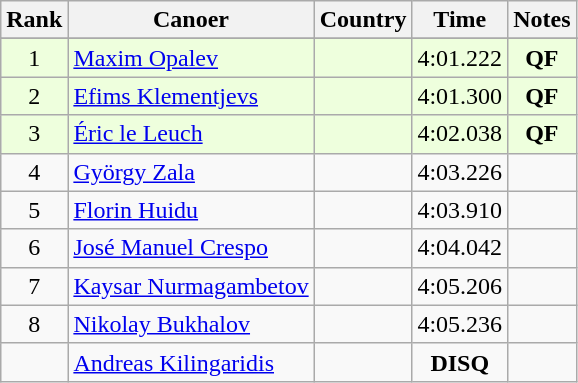<table class="wikitable sortable" style="text-align:center">
<tr>
<th>Rank</th>
<th>Canoer</th>
<th>Country</th>
<th>Time</th>
<th>Notes</th>
</tr>
<tr>
</tr>
<tr bgcolor = "eeffdd">
<td align="center">1</td>
<td align="left"><a href='#'>Maxim Opalev</a></td>
<td align="left"></td>
<td align="center">4:01.222</td>
<td align="center"><strong>QF</strong></td>
</tr>
<tr bgcolor = "eeffdd">
<td align="center">2</td>
<td align="left"><a href='#'>Efims Klementjevs</a></td>
<td align="left"></td>
<td align="center">4:01.300</td>
<td align="center"><strong>QF</strong></td>
</tr>
<tr bgcolor = "eeffdd">
<td align="center">3</td>
<td align="left"><a href='#'>Éric le Leuch</a></td>
<td align="left"></td>
<td align="center">4:02.038</td>
<td align="center"><strong>QF</strong></td>
</tr>
<tr>
<td align="center">4</td>
<td align="left"><a href='#'>György Zala</a></td>
<td align="left"></td>
<td align="center">4:03.226</td>
<td align="center"></td>
</tr>
<tr>
<td align="center">5</td>
<td align="left"><a href='#'>Florin Huidu</a></td>
<td align="left"></td>
<td align="center">4:03.910</td>
<td align="center"></td>
</tr>
<tr>
<td align="center">6</td>
<td align="left"><a href='#'>José Manuel Crespo</a></td>
<td align="left"></td>
<td align="center">4:04.042</td>
<td align="center"></td>
</tr>
<tr>
<td align="center">7</td>
<td align="left"><a href='#'>Kaysar Nurmagambetov</a></td>
<td align="left"></td>
<td align="center">4:05.206</td>
<td align="center"></td>
</tr>
<tr>
<td align="center">8</td>
<td align="left"><a href='#'>Nikolay Bukhalov</a></td>
<td align="left"></td>
<td align="center">4:05.236</td>
<td align="center"></td>
</tr>
<tr>
<td align="center"></td>
<td align="left"><a href='#'>Andreas Kilingaridis</a></td>
<td align="left"></td>
<td align="center"><strong>DISQ</strong></td>
<td align="center"></td>
</tr>
</table>
